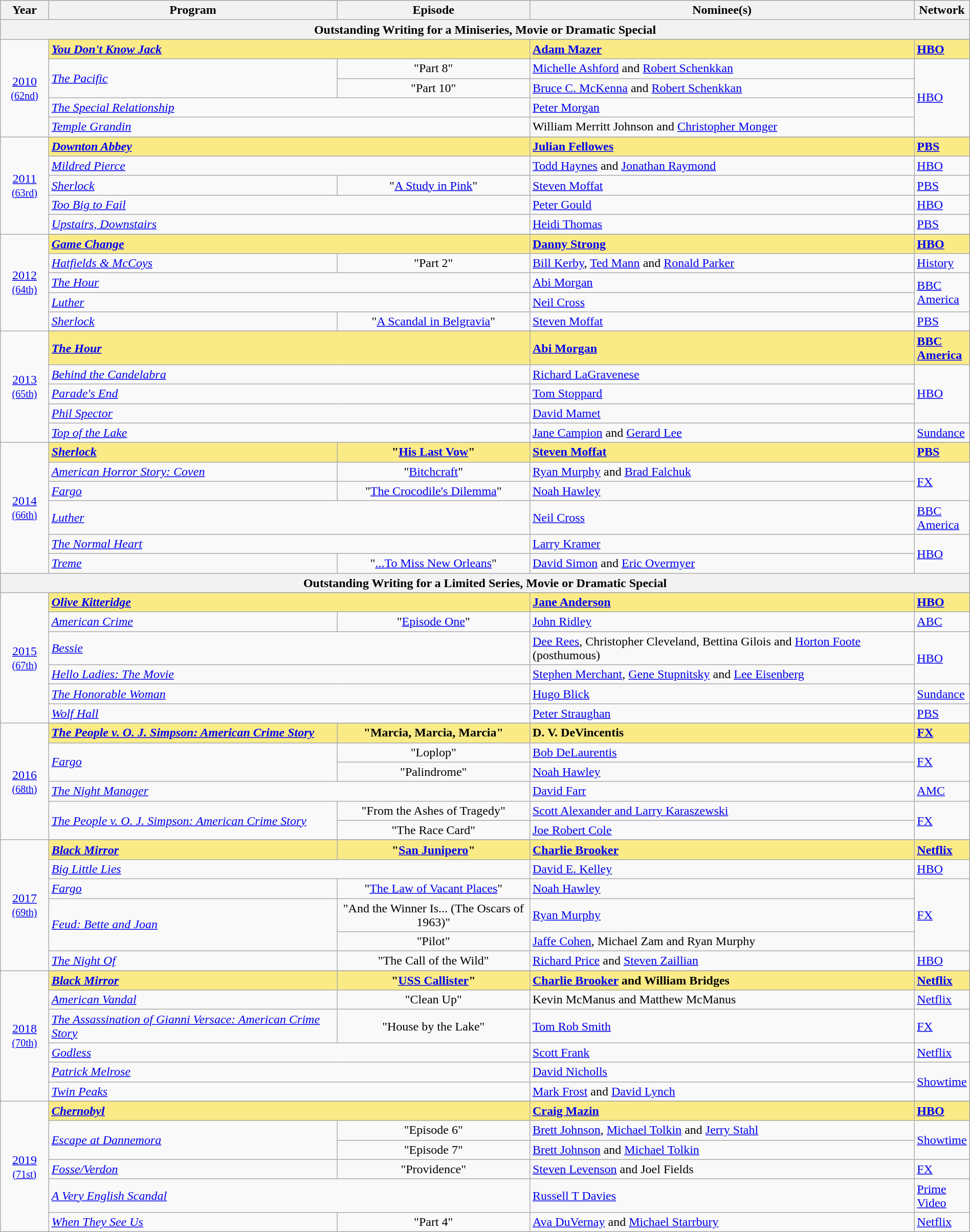<table class="wikitable" style="width:100%">
<tr bgcolor="#bebebe">
<th width="5%">Year</th>
<th width="30%">Program</th>
<th width="20%">Episode</th>
<th width="40%">Nominee(s)</th>
<th width="5%">Network</th>
</tr>
<tr>
<th colspan=5>Outstanding Writing for a Miniseries, Movie or Dramatic Special</th>
</tr>
<tr>
<td rowspan=6 style="text-align:center"><a href='#'>2010</a><br><small><a href='#'>(62nd)</a></small><br></td>
</tr>
<tr style="background:#FAEB86">
<td colspan=2><strong><em><a href='#'>You Don't Know Jack</a></em></strong></td>
<td><strong><a href='#'>Adam Mazer</a></strong></td>
<td><strong><a href='#'>HBO</a></strong></td>
</tr>
<tr>
<td rowspan=2><em><a href='#'>The Pacific</a></em></td>
<td align=center>"Part 8"</td>
<td><a href='#'>Michelle Ashford</a> and <a href='#'>Robert Schenkkan</a></td>
<td rowspan=4><a href='#'>HBO</a></td>
</tr>
<tr>
<td align=center>"Part 10"</td>
<td><a href='#'>Bruce C. McKenna</a> and <a href='#'>Robert Schenkkan</a></td>
</tr>
<tr>
<td colspan=2><em><a href='#'>The Special Relationship</a></em></td>
<td><a href='#'>Peter Morgan</a></td>
</tr>
<tr>
<td colspan=2><em><a href='#'>Temple Grandin</a></em></td>
<td>William Merritt Johnson and <a href='#'>Christopher Monger</a></td>
</tr>
<tr>
<td rowspan=6 style="text-align:center"><a href='#'>2011</a><br><small><a href='#'>(63rd)</a></small><br></td>
</tr>
<tr style="background:#FAEB86">
<td colspan=2><strong><em><a href='#'>Downton Abbey</a></em></strong></td>
<td><strong><a href='#'>Julian Fellowes</a></strong></td>
<td><strong><a href='#'>PBS</a></strong></td>
</tr>
<tr>
<td colspan=2><em><a href='#'>Mildred Pierce</a></em></td>
<td><a href='#'>Todd Haynes</a> and <a href='#'>Jonathan Raymond</a></td>
<td><a href='#'>HBO</a></td>
</tr>
<tr>
<td><em><a href='#'>Sherlock</a></em></td>
<td align=center>"<a href='#'>A Study in Pink</a>"</td>
<td><a href='#'>Steven Moffat</a></td>
<td><a href='#'>PBS</a></td>
</tr>
<tr>
<td colspan=2><em><a href='#'>Too Big to Fail</a></em></td>
<td><a href='#'>Peter Gould</a></td>
<td><a href='#'>HBO</a></td>
</tr>
<tr>
<td colspan=2><em><a href='#'>Upstairs, Downstairs</a></em></td>
<td><a href='#'>Heidi Thomas</a></td>
<td><a href='#'>PBS</a></td>
</tr>
<tr>
<td rowspan=6 style="text-align:center"><a href='#'>2012</a><br><small><a href='#'>(64th)</a></small><br></td>
</tr>
<tr style="background:#FAEB86">
<td colspan=2><strong><em><a href='#'>Game Change</a></em></strong></td>
<td><strong><a href='#'>Danny Strong</a></strong></td>
<td><strong><a href='#'>HBO</a></strong></td>
</tr>
<tr>
<td><em><a href='#'>Hatfields & McCoys</a></em></td>
<td align=center>"Part 2"</td>
<td><a href='#'>Bill Kerby</a>, <a href='#'>Ted Mann</a> and <a href='#'>Ronald Parker</a></td>
<td><a href='#'>History</a></td>
</tr>
<tr>
<td colspan=2><em><a href='#'>The Hour</a></em></td>
<td><a href='#'>Abi Morgan</a></td>
<td rowspan=2><a href='#'>BBC America</a></td>
</tr>
<tr>
<td colspan=2><em><a href='#'>Luther</a></em></td>
<td><a href='#'>Neil Cross</a></td>
</tr>
<tr>
<td><em><a href='#'>Sherlock</a></em></td>
<td align=center>"<a href='#'>A Scandal in Belgravia</a>"</td>
<td><a href='#'>Steven Moffat</a></td>
<td><a href='#'>PBS</a></td>
</tr>
<tr>
<td rowspan=6 style="text-align:center"><a href='#'>2013</a><br><small><a href='#'>(65th)</a></small><br></td>
</tr>
<tr style="background:#FAEB86">
<td colspan=2><strong><em><a href='#'>The Hour</a></em></strong></td>
<td><strong><a href='#'>Abi Morgan</a></strong></td>
<td><strong><a href='#'>BBC America</a></strong></td>
</tr>
<tr>
<td colspan=2><em><a href='#'>Behind the Candelabra</a></em></td>
<td><a href='#'>Richard LaGravenese</a></td>
<td rowspan=3><a href='#'>HBO</a></td>
</tr>
<tr>
<td colspan=2><em><a href='#'>Parade's End</a></em></td>
<td><a href='#'>Tom Stoppard</a></td>
</tr>
<tr>
<td colspan=2><em><a href='#'>Phil Spector</a></em></td>
<td><a href='#'>David Mamet</a></td>
</tr>
<tr>
<td colspan=2><em><a href='#'>Top of the Lake</a></em></td>
<td><a href='#'>Jane Campion</a> and <a href='#'>Gerard Lee</a></td>
<td><a href='#'>Sundance</a></td>
</tr>
<tr>
<td rowspan=7 style="text-align:center"><a href='#'>2014</a><br><small><a href='#'>(66th)</a></small><br></td>
</tr>
<tr style="background:#FAEB86">
<td><strong><em><a href='#'>Sherlock</a></em></strong></td>
<td align=center><strong>"<a href='#'>His Last Vow</a>"</strong></td>
<td><strong><a href='#'>Steven Moffat</a></strong></td>
<td><strong><a href='#'>PBS</a></strong></td>
</tr>
<tr>
<td><em><a href='#'>American Horror Story: Coven</a></em></td>
<td align=center>"<a href='#'>Bitchcraft</a>"</td>
<td><a href='#'>Ryan Murphy</a> and <a href='#'>Brad Falchuk</a></td>
<td rowspan=2><a href='#'>FX</a></td>
</tr>
<tr>
<td><em><a href='#'>Fargo</a></em></td>
<td align=center>"<a href='#'>The Crocodile's Dilemma</a>"</td>
<td><a href='#'>Noah Hawley</a></td>
</tr>
<tr>
<td colspan=2><em><a href='#'>Luther</a></em></td>
<td><a href='#'>Neil Cross</a></td>
<td><a href='#'>BBC America</a></td>
</tr>
<tr>
<td colspan=2><em><a href='#'>The Normal Heart</a></em></td>
<td><a href='#'>Larry Kramer</a></td>
<td rowspan=2><a href='#'>HBO</a></td>
</tr>
<tr>
<td><em><a href='#'>Treme</a></em></td>
<td align=center>"<a href='#'>...To Miss New Orleans</a>"</td>
<td><a href='#'>David Simon</a> and <a href='#'>Eric Overmyer</a></td>
</tr>
<tr>
<th colspan=5>Outstanding Writing for a Limited Series, Movie or Dramatic Special</th>
</tr>
<tr>
<td rowspan=7 style="text-align:center"><a href='#'>2015</a><br><small><a href='#'>(67th)</a></small><br></td>
</tr>
<tr style="background:#FAEB86">
<td colspan=2><strong><em><a href='#'>Olive Kitteridge</a></em></strong></td>
<td><strong><a href='#'>Jane Anderson</a></strong></td>
<td><strong><a href='#'>HBO</a></strong></td>
</tr>
<tr>
<td><em><a href='#'>American Crime</a></em></td>
<td align=center>"<a href='#'>Episode One</a>"</td>
<td><a href='#'>John Ridley</a></td>
<td><a href='#'>ABC</a></td>
</tr>
<tr>
<td colspan=2><em><a href='#'>Bessie</a></em></td>
<td><a href='#'>Dee Rees</a>, Christopher Cleveland, Bettina Gilois and <a href='#'>Horton Foote</a> (posthumous)</td>
<td rowspan=2><a href='#'>HBO</a></td>
</tr>
<tr>
<td colspan=2><em><a href='#'>Hello Ladies: The Movie</a></em></td>
<td><a href='#'>Stephen Merchant</a>, <a href='#'>Gene Stupnitsky</a> and <a href='#'>Lee Eisenberg</a></td>
</tr>
<tr>
<td colspan=2><em><a href='#'>The Honorable Woman</a></em></td>
<td><a href='#'>Hugo Blick</a></td>
<td><a href='#'>Sundance</a></td>
</tr>
<tr>
<td colspan=2><em><a href='#'>Wolf Hall</a></em></td>
<td><a href='#'>Peter Straughan</a></td>
<td><a href='#'>PBS</a></td>
</tr>
<tr>
<td rowspan=7 style="text-align:center"><a href='#'>2016</a><br><small><a href='#'>(68th)</a></small><br></td>
</tr>
<tr style="background:#FAEB86">
<td><strong><em><a href='#'>The People v. O. J. Simpson: American Crime Story</a></em></strong></td>
<td align=center><strong>"Marcia, Marcia, Marcia"</strong></td>
<td><strong>D. V. DeVincentis</strong></td>
<td><strong><a href='#'>FX</a></strong></td>
</tr>
<tr>
<td rowspan=2><em><a href='#'>Fargo</a></em></td>
<td align=center>"Loplop"</td>
<td><a href='#'>Bob DeLaurentis</a></td>
<td rowspan=2><a href='#'>FX</a></td>
</tr>
<tr>
<td align=center>"Palindrome"</td>
<td><a href='#'>Noah Hawley</a></td>
</tr>
<tr>
<td colspan=2><em><a href='#'>The Night Manager</a></em></td>
<td><a href='#'>David Farr</a></td>
<td><a href='#'>AMC</a></td>
</tr>
<tr>
<td rowspan=2><em><a href='#'>The People v. O. J. Simpson: American Crime Story</a></em></td>
<td align=center>"From the Ashes of Tragedy"</td>
<td><a href='#'>Scott Alexander and Larry Karaszewski</a></td>
<td rowspan=2><a href='#'>FX</a></td>
</tr>
<tr>
<td align=center>"The Race Card"</td>
<td><a href='#'>Joe Robert Cole</a></td>
</tr>
<tr>
<td rowspan=7 style="text-align:center"><a href='#'>2017</a><br><small><a href='#'>(69th)</a></small><br></td>
</tr>
<tr style="background:#FAEB86">
<td><strong><em><a href='#'>Black Mirror</a></em></strong></td>
<td align=center><strong>"<a href='#'>San Junipero</a>"</strong></td>
<td><strong><a href='#'>Charlie Brooker</a></strong></td>
<td><strong><a href='#'>Netflix</a></strong></td>
</tr>
<tr>
<td colspan=2><em><a href='#'>Big Little Lies</a></em></td>
<td><a href='#'>David E. Kelley</a></td>
<td><a href='#'>HBO</a></td>
</tr>
<tr>
<td><em><a href='#'>Fargo</a></em></td>
<td align=center>"<a href='#'>The Law of Vacant Places</a>"</td>
<td><a href='#'>Noah Hawley</a></td>
<td rowspan=3><a href='#'>FX</a></td>
</tr>
<tr>
<td rowspan=2><em><a href='#'>Feud: Bette and Joan</a></em></td>
<td align=center>"And the Winner Is... (The Oscars of 1963)"</td>
<td><a href='#'>Ryan Murphy</a></td>
</tr>
<tr>
<td align=center>"Pilot"</td>
<td><a href='#'>Jaffe Cohen</a>, Michael Zam and Ryan Murphy</td>
</tr>
<tr>
<td><em><a href='#'>The Night Of</a></em></td>
<td align=center>"The Call of the Wild"</td>
<td><a href='#'>Richard Price</a> and <a href='#'>Steven Zaillian</a></td>
<td><a href='#'>HBO</a></td>
</tr>
<tr>
<td rowspan=7 style="text-align:center"><a href='#'>2018</a><br><small><a href='#'>(70th)</a></small><br></td>
</tr>
<tr style="background:#FAEB86">
<td><strong><em><a href='#'>Black Mirror</a></em></strong></td>
<td align=center><strong>"<a href='#'>USS Callister</a>"</strong></td>
<td><strong><a href='#'>Charlie Brooker</a> and William Bridges</strong></td>
<td><strong><a href='#'>Netflix</a></strong></td>
</tr>
<tr>
<td><em><a href='#'>American Vandal</a></em></td>
<td align=center>"Clean Up"</td>
<td>Kevin McManus and Matthew McManus</td>
<td><a href='#'>Netflix</a></td>
</tr>
<tr>
<td><em><a href='#'>The Assassination of Gianni Versace: American Crime Story</a></em></td>
<td align=center>"House by the Lake"</td>
<td><a href='#'>Tom Rob Smith</a></td>
<td><a href='#'>FX</a></td>
</tr>
<tr>
<td colspan=2><em><a href='#'>Godless</a></em></td>
<td><a href='#'>Scott Frank</a></td>
<td><a href='#'>Netflix</a></td>
</tr>
<tr>
<td colspan=2><em><a href='#'>Patrick Melrose</a></em></td>
<td><a href='#'>David Nicholls</a></td>
<td rowspan="2"><a href='#'>Showtime</a></td>
</tr>
<tr>
<td colspan=2><em><a href='#'>Twin Peaks</a></em></td>
<td><a href='#'>Mark Frost</a> and <a href='#'>David Lynch</a></td>
</tr>
<tr>
<td rowspan=7 style="text-align:center"><a href='#'>2019</a><br><small><a href='#'>(71st)</a></small><br></td>
</tr>
<tr style="background:#FAEB86">
<td colspan=2><strong><em><a href='#'>Chernobyl</a></em></strong></td>
<td><strong><a href='#'>Craig Mazin</a></strong></td>
<td><strong><a href='#'>HBO</a></strong></td>
</tr>
<tr>
<td rowspan=2><em><a href='#'>Escape at Dannemora</a></em></td>
<td align=center>"Episode 6"</td>
<td><a href='#'>Brett Johnson</a>, <a href='#'>Michael Tolkin</a> and <a href='#'>Jerry Stahl</a></td>
<td rowspan=2><a href='#'>Showtime</a></td>
</tr>
<tr>
<td align=center>"Episode 7"</td>
<td><a href='#'>Brett Johnson</a> and <a href='#'>Michael Tolkin</a></td>
</tr>
<tr>
<td><em><a href='#'>Fosse/Verdon</a></em></td>
<td align=center>"Providence"</td>
<td><a href='#'>Steven Levenson</a> and Joel Fields</td>
<td><a href='#'>FX</a></td>
</tr>
<tr>
<td colspan="2"><em><a href='#'>A Very English Scandal</a></em></td>
<td><a href='#'>Russell T Davies</a></td>
<td><a href='#'>Prime Video</a></td>
</tr>
<tr>
<td><em><a href='#'>When They See Us</a></em></td>
<td align=center>"Part 4"</td>
<td><a href='#'>Ava DuVernay</a> and <a href='#'>Michael Starrbury</a></td>
<td><a href='#'>Netflix</a></td>
</tr>
</table>
